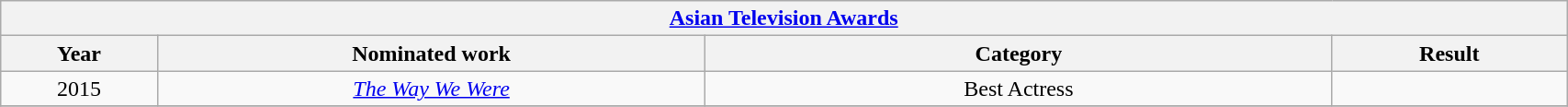<table width="90%" class="wikitable">
<tr>
<th colspan="4" align="center"><a href='#'>Asian Television Awards</a></th>
</tr>
<tr>
<th width="10%">Year</th>
<th width="35%">Nominated work</th>
<th width="40%">Category</th>
<th width="15%">Result</th>
</tr>
<tr>
<td align="center" rowspan="1">2015</td>
<td align="center"><em><a href='#'>The Way We Were</a></em></td>
<td align="center">Best Actress</td>
<td></td>
</tr>
<tr>
</tr>
</table>
